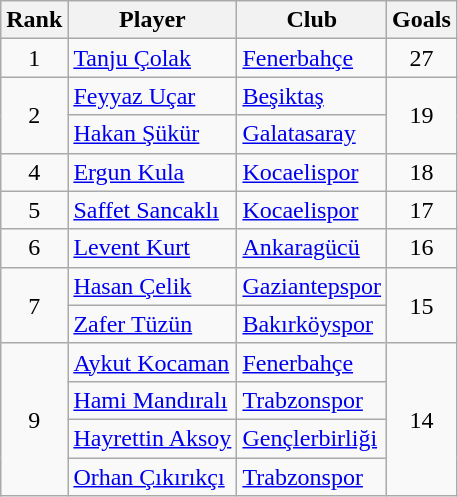<table class="wikitable" style="text-align:left">
<tr>
<th>Rank</th>
<th>Player</th>
<th>Club</th>
<th>Goals</th>
</tr>
<tr>
<td align=center>1</td>
<td> <a href='#'>Tanju Çolak</a></td>
<td><a href='#'>Fenerbahçe</a></td>
<td align=center>27</td>
</tr>
<tr>
<td rowspan="2" align=center>2</td>
<td> <a href='#'>Feyyaz Uçar</a></td>
<td><a href='#'>Beşiktaş</a></td>
<td rowspan="2" align=center>19</td>
</tr>
<tr>
<td> <a href='#'>Hakan Şükür</a></td>
<td><a href='#'>Galatasaray</a></td>
</tr>
<tr>
<td align=center>4</td>
<td> <a href='#'>Ergun Kula</a></td>
<td><a href='#'>Kocaelispor</a></td>
<td align=center>18</td>
</tr>
<tr>
<td align=center>5</td>
<td> <a href='#'>Saffet Sancaklı</a></td>
<td><a href='#'>Kocaelispor</a></td>
<td align=center>17</td>
</tr>
<tr>
<td align=center>6</td>
<td> <a href='#'>Levent Kurt</a></td>
<td><a href='#'>Ankaragücü</a></td>
<td align=center>16</td>
</tr>
<tr>
<td rowspan="2" align=center>7</td>
<td> <a href='#'>Hasan Çelik</a></td>
<td><a href='#'>Gaziantepspor</a></td>
<td rowspan="2" align=center>15</td>
</tr>
<tr>
<td> <a href='#'>Zafer Tüzün</a></td>
<td><a href='#'>Bakırköyspor</a></td>
</tr>
<tr>
<td rowspan="4" align=center>9</td>
<td> <a href='#'>Aykut Kocaman</a></td>
<td><a href='#'>Fenerbahçe</a></td>
<td rowspan="4" align=center>14</td>
</tr>
<tr>
<td> <a href='#'>Hami Mandıralı</a></td>
<td><a href='#'>Trabzonspor</a></td>
</tr>
<tr>
<td> <a href='#'>Hayrettin Aksoy</a></td>
<td><a href='#'>Gençlerbirliği</a></td>
</tr>
<tr>
<td> <a href='#'>Orhan Çıkırıkçı</a></td>
<td><a href='#'>Trabzonspor</a></td>
</tr>
</table>
